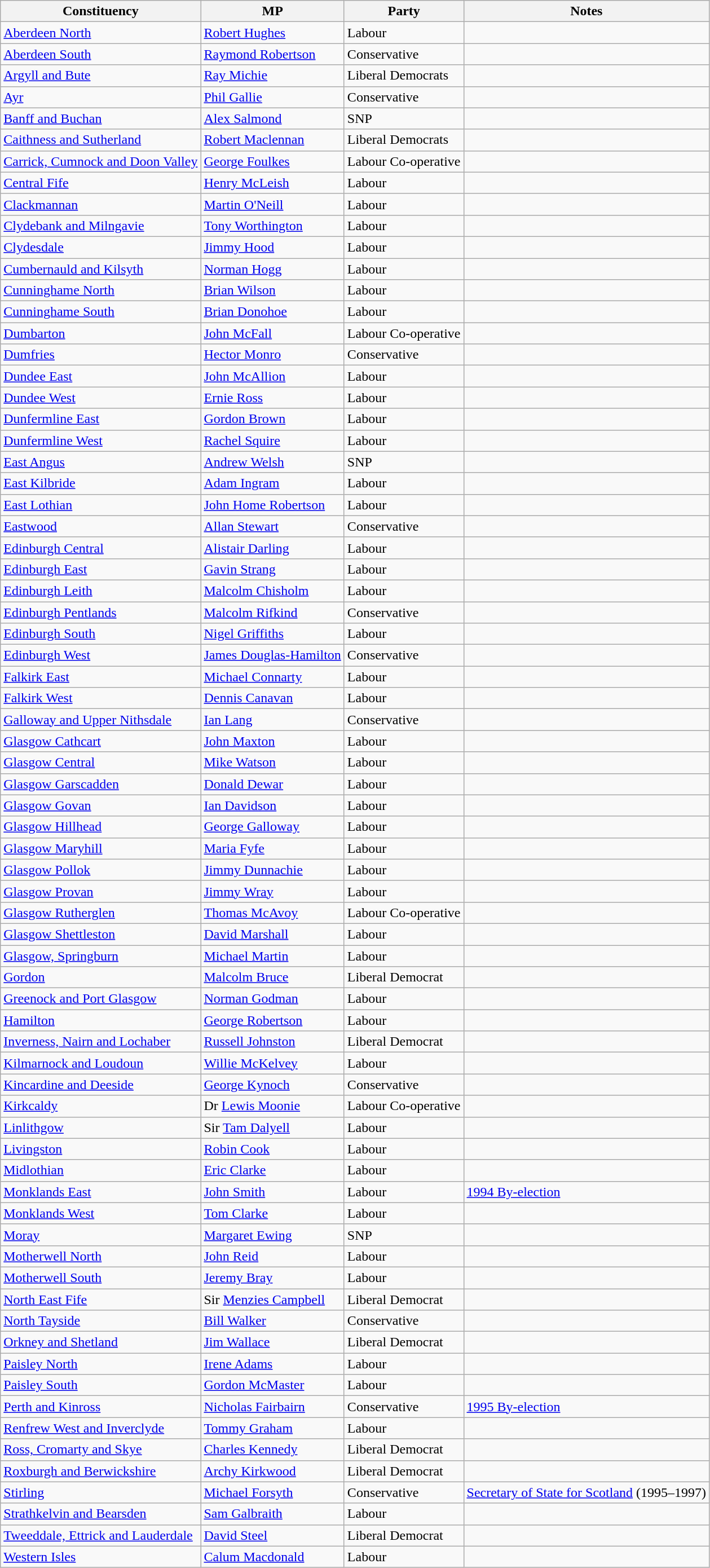<table class="wikitable sortable">
<tr>
<th>Constituency</th>
<th>MP</th>
<th>Party</th>
<th>Notes</th>
</tr>
<tr>
<td><a href='#'>Aberdeen North</a></td>
<td><a href='#'>Robert Hughes</a></td>
<td>Labour</td>
<td></td>
</tr>
<tr>
<td><a href='#'>Aberdeen South</a></td>
<td><a href='#'>Raymond Robertson</a></td>
<td>Conservative</td>
<td></td>
</tr>
<tr>
<td><a href='#'>Argyll and Bute</a></td>
<td><a href='#'>Ray Michie</a></td>
<td>Liberal Democrats</td>
<td></td>
</tr>
<tr>
<td><a href='#'>Ayr</a></td>
<td><a href='#'>Phil Gallie</a></td>
<td>Conservative</td>
<td></td>
</tr>
<tr>
<td><a href='#'>Banff and Buchan</a></td>
<td><a href='#'>Alex Salmond</a></td>
<td>SNP</td>
<td></td>
</tr>
<tr>
<td><a href='#'>Caithness and Sutherland</a></td>
<td><a href='#'>Robert Maclennan</a></td>
<td>Liberal Democrats</td>
<td></td>
</tr>
<tr>
<td><a href='#'>Carrick, Cumnock and Doon Valley</a></td>
<td><a href='#'>George Foulkes</a></td>
<td>Labour Co-operative</td>
<td></td>
</tr>
<tr>
<td><a href='#'>Central Fife</a></td>
<td><a href='#'>Henry McLeish</a></td>
<td>Labour</td>
<td></td>
</tr>
<tr>
<td><a href='#'>Clackmannan</a></td>
<td><a href='#'>Martin O'Neill</a></td>
<td>Labour</td>
<td></td>
</tr>
<tr>
<td><a href='#'>Clydebank and Milngavie</a></td>
<td><a href='#'>Tony Worthington</a></td>
<td>Labour</td>
<td></td>
</tr>
<tr>
<td><a href='#'>Clydesdale</a></td>
<td><a href='#'>Jimmy Hood</a></td>
<td>Labour</td>
<td></td>
</tr>
<tr>
<td><a href='#'>Cumbernauld and Kilsyth</a></td>
<td><a href='#'>Norman Hogg</a></td>
<td>Labour</td>
<td></td>
</tr>
<tr>
<td><a href='#'>Cunninghame North</a></td>
<td><a href='#'>Brian Wilson</a></td>
<td>Labour</td>
<td></td>
</tr>
<tr>
<td><a href='#'>Cunninghame South</a></td>
<td><a href='#'>Brian Donohoe</a></td>
<td>Labour</td>
<td></td>
</tr>
<tr>
<td><a href='#'>Dumbarton</a></td>
<td><a href='#'>John McFall</a></td>
<td>Labour Co-operative</td>
<td></td>
</tr>
<tr>
<td><a href='#'>Dumfries</a></td>
<td><a href='#'>Hector Monro</a></td>
<td>Conservative</td>
<td></td>
</tr>
<tr>
<td><a href='#'>Dundee East</a></td>
<td><a href='#'>John McAllion</a></td>
<td>Labour</td>
<td></td>
</tr>
<tr>
<td><a href='#'>Dundee West</a></td>
<td><a href='#'>Ernie Ross</a></td>
<td>Labour</td>
<td></td>
</tr>
<tr>
<td><a href='#'>Dunfermline East</a></td>
<td><a href='#'>Gordon Brown</a></td>
<td>Labour</td>
<td></td>
</tr>
<tr>
<td><a href='#'>Dunfermline West</a></td>
<td><a href='#'>Rachel Squire</a></td>
<td>Labour</td>
<td></td>
</tr>
<tr>
<td><a href='#'>East Angus</a></td>
<td><a href='#'>Andrew Welsh</a></td>
<td>SNP</td>
<td></td>
</tr>
<tr>
<td><a href='#'>East Kilbride</a></td>
<td><a href='#'>Adam Ingram</a></td>
<td>Labour</td>
<td></td>
</tr>
<tr>
<td><a href='#'>East Lothian</a></td>
<td><a href='#'>John Home Robertson</a></td>
<td>Labour</td>
<td></td>
</tr>
<tr>
<td><a href='#'>Eastwood</a></td>
<td><a href='#'>Allan Stewart</a></td>
<td>Conservative</td>
<td></td>
</tr>
<tr>
<td><a href='#'>Edinburgh Central</a></td>
<td><a href='#'>Alistair Darling</a></td>
<td>Labour</td>
<td></td>
</tr>
<tr>
<td><a href='#'>Edinburgh East</a></td>
<td><a href='#'>Gavin Strang</a></td>
<td>Labour</td>
<td></td>
</tr>
<tr>
<td><a href='#'>Edinburgh Leith</a></td>
<td><a href='#'>Malcolm Chisholm</a></td>
<td>Labour</td>
<td></td>
</tr>
<tr>
<td><a href='#'>Edinburgh Pentlands</a></td>
<td><a href='#'>Malcolm Rifkind</a></td>
<td>Conservative</td>
<td></td>
</tr>
<tr>
<td><a href='#'>Edinburgh South</a></td>
<td><a href='#'>Nigel Griffiths</a></td>
<td>Labour</td>
<td></td>
</tr>
<tr>
<td><a href='#'>Edinburgh West</a></td>
<td><a href='#'>James Douglas-Hamilton</a></td>
<td>Conservative</td>
<td></td>
</tr>
<tr>
<td><a href='#'>Falkirk East</a></td>
<td><a href='#'>Michael Connarty</a></td>
<td>Labour</td>
<td></td>
</tr>
<tr>
<td><a href='#'>Falkirk West</a></td>
<td><a href='#'>Dennis Canavan</a></td>
<td>Labour</td>
<td></td>
</tr>
<tr>
<td><a href='#'>Galloway and Upper Nithsdale</a></td>
<td><a href='#'>Ian Lang</a></td>
<td>Conservative</td>
<td></td>
</tr>
<tr>
<td><a href='#'>Glasgow Cathcart</a></td>
<td><a href='#'>John Maxton</a></td>
<td>Labour</td>
<td></td>
</tr>
<tr>
<td><a href='#'>Glasgow Central</a></td>
<td><a href='#'>Mike Watson</a></td>
<td>Labour</td>
<td></td>
</tr>
<tr>
<td><a href='#'>Glasgow Garscadden</a></td>
<td><a href='#'>Donald Dewar</a></td>
<td>Labour</td>
<td></td>
</tr>
<tr>
<td><a href='#'>Glasgow Govan</a></td>
<td><a href='#'>Ian Davidson</a></td>
<td>Labour</td>
<td></td>
</tr>
<tr>
<td><a href='#'>Glasgow Hillhead</a></td>
<td><a href='#'>George Galloway</a></td>
<td>Labour</td>
<td></td>
</tr>
<tr>
<td><a href='#'>Glasgow Maryhill</a></td>
<td><a href='#'>Maria Fyfe</a></td>
<td>Labour</td>
<td></td>
</tr>
<tr>
<td><a href='#'>Glasgow Pollok</a></td>
<td><a href='#'>Jimmy Dunnachie</a></td>
<td>Labour</td>
<td></td>
</tr>
<tr>
<td><a href='#'>Glasgow Provan</a></td>
<td><a href='#'>Jimmy Wray</a></td>
<td>Labour</td>
<td></td>
</tr>
<tr>
<td><a href='#'>Glasgow Rutherglen</a></td>
<td><a href='#'>Thomas McAvoy</a></td>
<td>Labour Co-operative</td>
<td></td>
</tr>
<tr>
<td><a href='#'>Glasgow Shettleston</a></td>
<td><a href='#'>David Marshall</a></td>
<td>Labour</td>
<td></td>
</tr>
<tr>
<td><a href='#'>Glasgow, Springburn</a></td>
<td><a href='#'>Michael Martin</a></td>
<td>Labour</td>
<td></td>
</tr>
<tr>
<td><a href='#'>Gordon</a></td>
<td><a href='#'>Malcolm Bruce</a></td>
<td>Liberal Democrat</td>
<td></td>
</tr>
<tr>
<td><a href='#'>Greenock and Port Glasgow</a></td>
<td><a href='#'>Norman Godman</a></td>
<td>Labour</td>
<td></td>
</tr>
<tr>
<td><a href='#'>Hamilton</a></td>
<td><a href='#'>George Robertson</a></td>
<td>Labour</td>
<td></td>
</tr>
<tr>
<td><a href='#'>Inverness, Nairn and Lochaber</a></td>
<td><a href='#'>Russell Johnston</a></td>
<td>Liberal Democrat</td>
<td></td>
</tr>
<tr>
<td><a href='#'>Kilmarnock and Loudoun</a></td>
<td><a href='#'>Willie McKelvey</a></td>
<td>Labour</td>
<td></td>
</tr>
<tr>
<td><a href='#'>Kincardine and Deeside</a></td>
<td><a href='#'>George Kynoch</a></td>
<td>Conservative</td>
<td></td>
</tr>
<tr>
<td><a href='#'>Kirkcaldy</a></td>
<td>Dr <a href='#'>Lewis Moonie</a></td>
<td>Labour Co-operative</td>
<td></td>
</tr>
<tr>
<td><a href='#'>Linlithgow</a></td>
<td>Sir <a href='#'>Tam Dalyell</a></td>
<td>Labour</td>
<td></td>
</tr>
<tr>
<td><a href='#'>Livingston</a></td>
<td><a href='#'>Robin Cook</a></td>
<td>Labour</td>
<td></td>
</tr>
<tr>
<td><a href='#'>Midlothian</a></td>
<td><a href='#'>Eric Clarke</a></td>
<td>Labour</td>
<td></td>
</tr>
<tr>
<td><a href='#'>Monklands East</a></td>
<td><a href='#'>John Smith</a></td>
<td>Labour</td>
<td><a href='#'>1994 By-election</a></td>
</tr>
<tr>
<td><a href='#'>Monklands West</a></td>
<td><a href='#'>Tom Clarke</a></td>
<td>Labour</td>
<td></td>
</tr>
<tr>
<td><a href='#'>Moray</a></td>
<td><a href='#'>Margaret Ewing</a></td>
<td>SNP</td>
<td></td>
</tr>
<tr>
<td><a href='#'>Motherwell North</a></td>
<td><a href='#'>John Reid</a></td>
<td>Labour</td>
<td></td>
</tr>
<tr>
<td><a href='#'>Motherwell South</a></td>
<td><a href='#'>Jeremy Bray</a></td>
<td>Labour</td>
<td></td>
</tr>
<tr>
<td><a href='#'>North East Fife</a></td>
<td>Sir <a href='#'>Menzies Campbell</a></td>
<td>Liberal Democrat</td>
<td></td>
</tr>
<tr>
<td><a href='#'>North Tayside</a></td>
<td><a href='#'>Bill Walker</a></td>
<td>Conservative</td>
<td></td>
</tr>
<tr>
<td><a href='#'>Orkney and Shetland</a></td>
<td><a href='#'>Jim Wallace</a></td>
<td>Liberal Democrat</td>
<td></td>
</tr>
<tr>
<td><a href='#'>Paisley North</a></td>
<td><a href='#'>Irene Adams</a></td>
<td>Labour</td>
<td></td>
</tr>
<tr>
<td><a href='#'>Paisley South</a></td>
<td><a href='#'>Gordon McMaster</a></td>
<td>Labour</td>
<td></td>
</tr>
<tr>
<td><a href='#'>Perth and Kinross</a></td>
<td><a href='#'>Nicholas Fairbairn</a></td>
<td>Conservative</td>
<td><a href='#'>1995 By-election</a></td>
</tr>
<tr>
<td><a href='#'>Renfrew West and Inverclyde</a></td>
<td><a href='#'>Tommy Graham</a></td>
<td>Labour</td>
<td></td>
</tr>
<tr>
<td><a href='#'>Ross, Cromarty and Skye</a></td>
<td><a href='#'>Charles Kennedy</a></td>
<td>Liberal Democrat</td>
<td></td>
</tr>
<tr>
<td><a href='#'>Roxburgh and Berwickshire</a></td>
<td><a href='#'>Archy Kirkwood</a></td>
<td>Liberal Democrat</td>
<td></td>
</tr>
<tr>
<td><a href='#'>Stirling</a></td>
<td><a href='#'>Michael Forsyth</a></td>
<td>Conservative</td>
<td><a href='#'>Secretary of State for Scotland</a> (1995–1997)</td>
</tr>
<tr>
<td><a href='#'>Strathkelvin and Bearsden</a></td>
<td><a href='#'>Sam Galbraith</a></td>
<td>Labour</td>
<td></td>
</tr>
<tr>
<td><a href='#'>Tweeddale, Ettrick and Lauderdale</a></td>
<td><a href='#'>David Steel</a></td>
<td>Liberal Democrat</td>
<td></td>
</tr>
<tr>
<td><a href='#'>Western Isles</a></td>
<td><a href='#'>Calum Macdonald</a></td>
<td>Labour</td>
<td></td>
</tr>
</table>
